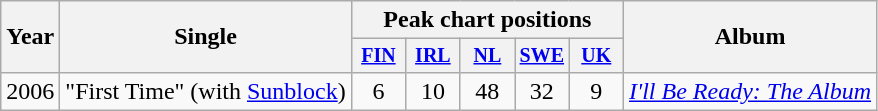<table class="wikitable" style="text-align:center;">
<tr>
<th rowspan="2">Year</th>
<th rowspan="2">Single</th>
<th colspan="5">Peak chart positions</th>
<th rowspan="2">Album</th>
</tr>
<tr style="font-size:smaller;">
<th style="width:30px;"><a href='#'>FIN</a><br></th>
<th style="width:30px;"><a href='#'>IRL</a><br></th>
<th style="width:30px;"><a href='#'>NL</a><br></th>
<th style="width:30px;"><a href='#'>SWE</a><br></th>
<th style="width:30px;"><a href='#'>UK</a><br></th>
</tr>
<tr>
<td>2006</td>
<td>"First Time" (with <a href='#'>Sunblock</a>)</td>
<td>6</td>
<td>10</td>
<td>48</td>
<td>32</td>
<td>9</td>
<td><em><a href='#'>I'll Be Ready: The Album</a></em></td>
</tr>
</table>
